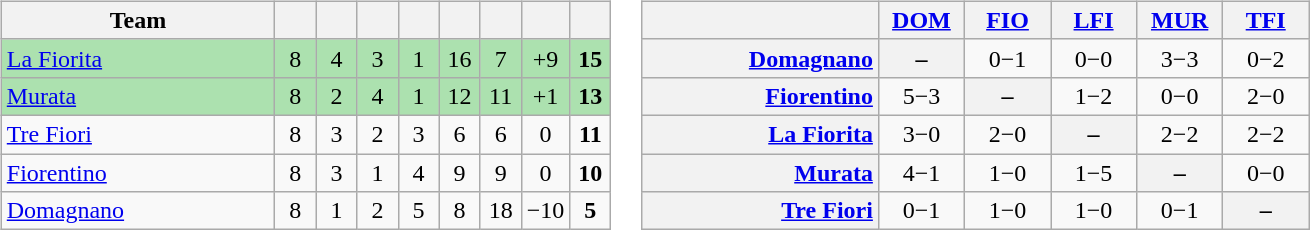<table>
<tr>
<td><br><table class="wikitable" style="text-align:center">
<tr>
<th width="175">Team</th>
<th width="20"></th>
<th width="20"></th>
<th width="20"></th>
<th width="20"></th>
<th width="20"></th>
<th width="20"></th>
<th width="20"></th>
<th width="20"></th>
</tr>
<tr bgcolor=ACE1AF>
<td align=left><a href='#'>La Fiorita</a></td>
<td>8</td>
<td>4</td>
<td>3</td>
<td>1</td>
<td>16</td>
<td>7</td>
<td>+9</td>
<td><strong>15</strong></td>
</tr>
<tr bgcolor=ACE1AF>
<td align=left><a href='#'>Murata</a></td>
<td>8</td>
<td>2</td>
<td>4</td>
<td>1</td>
<td>12</td>
<td>11</td>
<td>+1</td>
<td><strong>13</strong></td>
</tr>
<tr bgcolor=>
<td align=left><a href='#'>Tre Fiori</a></td>
<td>8</td>
<td>3</td>
<td>2</td>
<td>3</td>
<td>6</td>
<td>6</td>
<td>0</td>
<td><strong>11</strong></td>
</tr>
<tr bgcolor=>
<td align=left><a href='#'>Fiorentino</a></td>
<td>8</td>
<td>3</td>
<td>1</td>
<td>4</td>
<td>9</td>
<td>9</td>
<td>0</td>
<td><strong>10</strong></td>
</tr>
<tr bgcolor=>
<td align=left><a href='#'>Domagnano</a></td>
<td>8</td>
<td>1</td>
<td>2</td>
<td>5</td>
<td>8</td>
<td>18</td>
<td>−10</td>
<td><strong>5</strong></td>
</tr>
</table>
</td>
<td><br><table class="wikitable" style="text-align:center">
<tr>
<th width="150"> </th>
<th width="50"><a href='#'>DOM</a></th>
<th width="50"><a href='#'>FIO</a></th>
<th width="50"><a href='#'>LFI</a></th>
<th width="50"><a href='#'>MUR</a></th>
<th width="50"><a href='#'>TFI</a></th>
</tr>
<tr>
<th style="text-align:right"><a href='#'>Domagnano</a></th>
<th>–</th>
<td>0−1</td>
<td>0−0</td>
<td>3−3</td>
<td>0−2</td>
</tr>
<tr>
<th style="text-align:right"><a href='#'>Fiorentino</a></th>
<td>5−3</td>
<th>–</th>
<td>1−2</td>
<td>0−0</td>
<td>2−0</td>
</tr>
<tr>
<th style="text-align:right"><a href='#'>La Fiorita</a></th>
<td>3−0</td>
<td>2−0</td>
<th>–</th>
<td>2−2</td>
<td>2−2</td>
</tr>
<tr>
<th style="text-align:right"><a href='#'>Murata</a></th>
<td>4−1</td>
<td>1−0</td>
<td>1−5</td>
<th>–</th>
<td>0−0</td>
</tr>
<tr>
<th style="text-align:right"><a href='#'>Tre Fiori</a></th>
<td>0−1</td>
<td>1−0</td>
<td>1−0</td>
<td>0−1</td>
<th>–</th>
</tr>
</table>
</td>
</tr>
</table>
